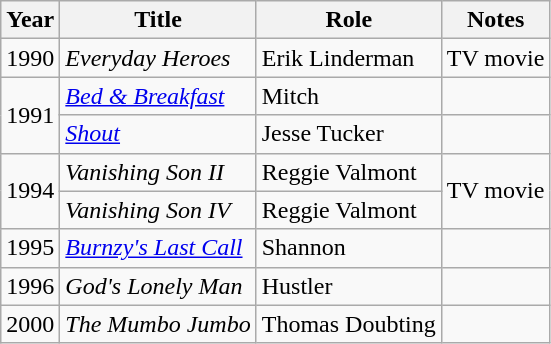<table class="wikitable sortable">
<tr>
<th>Year</th>
<th>Title</th>
<th>Role</th>
<th class="unsortable">Notes</th>
</tr>
<tr>
<td>1990</td>
<td><em>Everyday Heroes</em></td>
<td>Erik Linderman</td>
<td>TV movie</td>
</tr>
<tr>
<td rowspan=2>1991</td>
<td><em><a href='#'>Bed & Breakfast</a></em></td>
<td>Mitch</td>
<td></td>
</tr>
<tr>
<td><em><a href='#'>Shout</a></em></td>
<td>Jesse Tucker</td>
<td></td>
</tr>
<tr>
<td rowspan=2>1994</td>
<td><em>Vanishing Son II</em></td>
<td>Reggie Valmont</td>
<td rowspan=2>TV movie</td>
</tr>
<tr>
<td><em>Vanishing Son IV</em></td>
<td>Reggie Valmont</td>
</tr>
<tr>
<td>1995</td>
<td><em><a href='#'>Burnzy's Last Call</a></em></td>
<td>Shannon</td>
<td></td>
</tr>
<tr>
<td>1996</td>
<td><em>God's Lonely Man</em></td>
<td>Hustler</td>
<td></td>
</tr>
<tr>
<td>2000</td>
<td><em>The Mumbo Jumbo</em></td>
<td>Thomas Doubting</td>
<td></td>
</tr>
</table>
